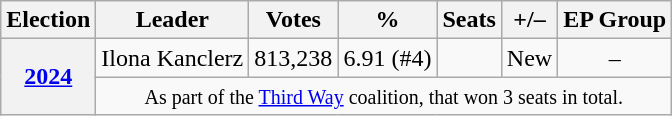<table class=wikitable style="text-align:center;">
<tr>
<th>Election</th>
<th>Leader</th>
<th>Votes</th>
<th>%</th>
<th>Seats</th>
<th>+/–</th>
<th>EP Group</th>
</tr>
<tr>
<th rowspan="2"><a href='#'>2024</a></th>
<td>Ilona Kanclerz</td>
<td>813,238</td>
<td>6.91 (#4)</td>
<td></td>
<td>New</td>
<td>–</td>
</tr>
<tr>
<td colspan="6"><small>As part of the <a href='#'>Third Way</a> coalition, that won 3 seats in total.</small></td>
</tr>
</table>
